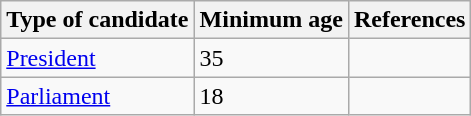<table class="wikitable sortable">
<tr>
<th>Type of candidate</th>
<th>Minimum age</th>
<th class="unsortable">References</th>
</tr>
<tr>
<td><a href='#'>President</a></td>
<td>35</td>
<td></td>
</tr>
<tr>
<td><a href='#'>Parliament</a></td>
<td>18</td>
<td></td>
</tr>
</table>
